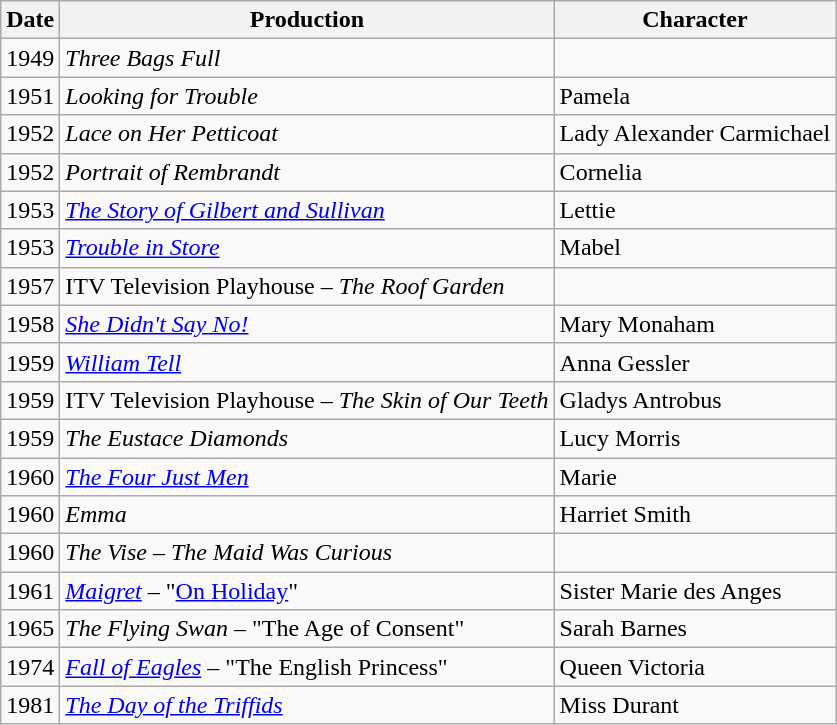<table class=wikitable style="border-width:1;" |>
<tr>
<th>Date</th>
<th>Production</th>
<th>Character</th>
</tr>
<tr>
<td>1949</td>
<td><em>Three Bags Full</em></td>
</tr>
<tr>
<td>1951</td>
<td><em>Looking for Trouble</em></td>
<td>Pamela</td>
</tr>
<tr>
<td>1952</td>
<td><em>Lace on Her Petticoat</em></td>
<td>Lady Alexander Carmichael</td>
</tr>
<tr>
<td>1952</td>
<td><em>Portrait of Rembrandt</em></td>
<td>Cornelia</td>
</tr>
<tr>
<td>1953</td>
<td><em><a href='#'>The Story of Gilbert and Sullivan</a></em></td>
<td>Lettie</td>
</tr>
<tr>
<td>1953</td>
<td><em><a href='#'>Trouble in Store</a></em></td>
<td>Mabel</td>
</tr>
<tr>
<td>1957</td>
<td>ITV Television Playhouse – <em>The Roof Garden</em></td>
<td></td>
</tr>
<tr>
<td>1958</td>
<td><em><a href='#'>She Didn't Say No!</a></em></td>
<td>Mary Monaham</td>
</tr>
<tr>
<td>1959</td>
<td><em><a href='#'>William Tell</a></em></td>
<td>Anna Gessler</td>
</tr>
<tr>
<td>1959</td>
<td>ITV Television Playhouse – <em>The Skin of Our Teeth</em></td>
<td>Gladys Antrobus</td>
</tr>
<tr>
<td>1959</td>
<td><em>The Eustace Diamonds</em></td>
<td>Lucy Morris</td>
</tr>
<tr>
<td>1960</td>
<td><em><a href='#'>The Four Just Men</a></em></td>
<td>Marie</td>
</tr>
<tr>
<td>1960</td>
<td><em>Emma</em></td>
<td>Harriet Smith</td>
</tr>
<tr>
<td>1960</td>
<td><em>The Vise – The Maid Was Curious</em></td>
<td></td>
</tr>
<tr>
<td>1961</td>
<td><em><a href='#'>Maigret</a></em> – "<a href='#'>On Holiday</a>"</td>
<td>Sister Marie des Anges</td>
</tr>
<tr>
<td>1965</td>
<td><em>The Flying Swan</em> – "The Age of Consent"</td>
<td>Sarah Barnes</td>
</tr>
<tr>
<td>1974</td>
<td><em><a href='#'>Fall of Eagles</a></em> – "The English Princess"</td>
<td>Queen Victoria</td>
</tr>
<tr>
<td>1981</td>
<td><em><a href='#'>The Day of the Triffids</a></em></td>
<td>Miss Durant</td>
</tr>
</table>
